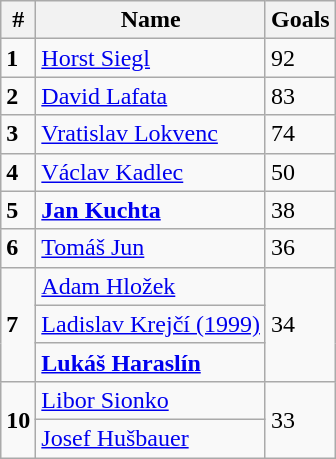<table class="wikitable">
<tr>
<th>#</th>
<th>Name</th>
<th>Goals</th>
</tr>
<tr>
<td><strong>1</strong></td>
<td> <a href='#'>Horst Siegl</a></td>
<td>92</td>
</tr>
<tr>
<td><strong>2</strong></td>
<td> <a href='#'>David Lafata</a></td>
<td>83</td>
</tr>
<tr>
<td><strong>3</strong></td>
<td> <a href='#'>Vratislav Lokvenc</a></td>
<td>74</td>
</tr>
<tr>
<td><strong>4</strong></td>
<td> <a href='#'>Václav Kadlec</a></td>
<td>50</td>
</tr>
<tr>
<td><strong>5</strong></td>
<td> <strong><a href='#'>Jan Kuchta</a></strong></td>
<td>38</td>
</tr>
<tr>
<td><strong>6</strong></td>
<td> <a href='#'>Tomáš Jun</a></td>
<td>36</td>
</tr>
<tr>
<td rowspan="3"><strong>7</strong></td>
<td> <a href='#'>Adam Hložek</a></td>
<td rowspan="3">34</td>
</tr>
<tr>
<td> <a href='#'>Ladislav Krejčí (1999)</a></td>
</tr>
<tr>
<td> <strong><a href='#'>Lukáš Haraslín</a></strong></td>
</tr>
<tr>
<td rowspan="2"><strong>10</strong></td>
<td> <a href='#'>Libor Sionko</a></td>
<td rowspan="2">33</td>
</tr>
<tr>
<td> <a href='#'>Josef Hušbauer</a></td>
</tr>
</table>
